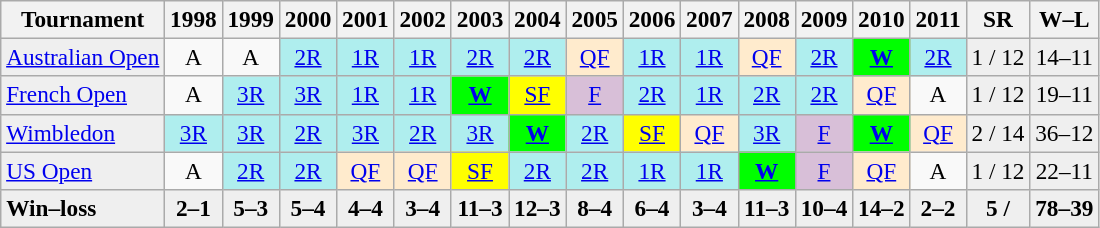<table class=wikitable style=text-align:center;font-size:97%>
<tr>
<th>Tournament</th>
<th>1998</th>
<th>1999</th>
<th>2000</th>
<th>2001</th>
<th>2002</th>
<th>2003</th>
<th>2004</th>
<th>2005</th>
<th>2006</th>
<th>2007</th>
<th>2008</th>
<th>2009</th>
<th>2010</th>
<th>2011</th>
<th>SR</th>
<th>W–L</th>
</tr>
<tr>
<td style="background:#EFEFEF;" align=left><a href='#'>Australian Open</a></td>
<td>A</td>
<td>A</td>
<td style="background:#afeeee;"><a href='#'>2R</a></td>
<td style="background:#afeeee;"><a href='#'>1R</a></td>
<td style="background:#afeeee;"><a href='#'>1R</a></td>
<td style="background:#afeeee;"><a href='#'>2R</a></td>
<td style="background:#afeeee;"><a href='#'>2R</a></td>
<td style="background:#ffebcd;"><a href='#'>QF</a></td>
<td style="background:#afeeee;"><a href='#'>1R</a></td>
<td style="background:#afeeee;"><a href='#'>1R</a></td>
<td style="background:#ffebcd;"><a href='#'>QF</a></td>
<td style="background:#afeeee;"><a href='#'>2R</a></td>
<td style="background:#00ff00;"><a href='#'><strong>W</strong></a></td>
<td style="background:#afeeee;"><a href='#'>2R</a></td>
<td bgcolor=efefef>1 / 12</td>
<td bgcolor=efefef>14–11</td>
</tr>
<tr>
<td style="background:#EFEFEF;" align=left><a href='#'>French Open</a></td>
<td>A</td>
<td style="background:#afeeee;"><a href='#'>3R</a></td>
<td style="background:#afeeee;"><a href='#'>3R</a></td>
<td style="background:#afeeee;"><a href='#'>1R</a></td>
<td style="background:#afeeee;"><a href='#'>1R</a></td>
<td style="background:#00ff00;"><a href='#'><strong>W</strong></a></td>
<td style="background:yellow;"><a href='#'>SF</a></td>
<td style="background:#D8BFD8;"><a href='#'>F</a></td>
<td style="background:#afeeee;"><a href='#'>2R</a></td>
<td style="background:#afeeee;"><a href='#'>1R</a></td>
<td style="background:#afeeee;"><a href='#'>2R</a></td>
<td style="background:#afeeee;"><a href='#'>2R</a></td>
<td style="background:#ffebcd;"><a href='#'>QF</a></td>
<td>A</td>
<td bgcolor=efefef>1 / 12</td>
<td bgcolor=efefef>19–11</td>
</tr>
<tr>
<td style="background:#EFEFEF;" align=left><a href='#'>Wimbledon</a></td>
<td style="background:#afeeee;"><a href='#'>3R</a></td>
<td style="background:#afeeee;"><a href='#'>3R</a></td>
<td style="background:#afeeee;"><a href='#'>2R</a></td>
<td style="background:#afeeee;"><a href='#'>3R</a></td>
<td style="background:#afeeee;"><a href='#'>2R</a></td>
<td style="background:#afeeee;"><a href='#'>3R</a></td>
<td style="background:#00ff00;"><a href='#'><strong>W</strong></a></td>
<td style="background:#afeeee;"><a href='#'>2R</a></td>
<td style="background:yellow;"><a href='#'>SF</a></td>
<td style="background:#ffebcd;"><a href='#'>QF</a></td>
<td style="background:#afeeee;"><a href='#'>3R</a></td>
<td style="background:#D8BFD8;"><a href='#'>F</a></td>
<td style="background:#00ff00;"><a href='#'><strong>W</strong></a></td>
<td style="background:#ffebcd;"><a href='#'>QF</a></td>
<td bgcolor=efefef>2 / 14</td>
<td bgcolor=efefef>36–12</td>
</tr>
<tr>
<td style="background:#EFEFEF;" align=left><a href='#'>US Open</a></td>
<td>A</td>
<td style="background:#afeeee;"><a href='#'>2R</a></td>
<td style="background:#afeeee;"><a href='#'>2R</a></td>
<td style="background:#ffebcd;"><a href='#'>QF</a></td>
<td style="background:#ffebcd;"><a href='#'>QF</a></td>
<td style="background:yellow;"><a href='#'>SF</a></td>
<td style="background:#afeeee;"><a href='#'>2R</a></td>
<td style="background:#afeeee;"><a href='#'>2R</a></td>
<td style="background:#afeeee;"><a href='#'>1R</a></td>
<td style="background:#afeeee;"><a href='#'>1R</a></td>
<td style="background:#00ff00;"><a href='#'><strong>W</strong></a></td>
<td style="background:#D8BFD8;"><a href='#'>F</a></td>
<td style="background:#ffebcd;"><a href='#'>QF</a></td>
<td>A</td>
<td bgcolor=efefef>1 / 12</td>
<td bgcolor=efefef>22–11</td>
</tr>
<tr style=background:#efefef;font-weight:bold>
<td style="background:#EFEFEF;" align=left>Win–loss</td>
<td>2–1</td>
<td>5–3</td>
<td>5–4</td>
<td>4–4</td>
<td>3–4</td>
<td>11–3</td>
<td>12–3</td>
<td>8–4</td>
<td>6–4</td>
<td>3–4</td>
<td>11–3</td>
<td>10–4</td>
<td>14–2</td>
<td>2–2</td>
<td>5 /</td>
<td>78–39</td>
</tr>
</table>
